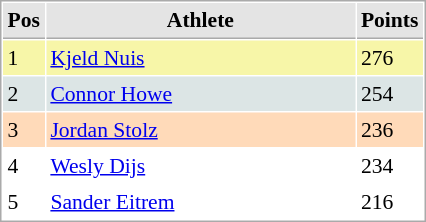<table cellspacing="1" cellpadding="3" style="border:1px solid #aaa; font-size:90%;">
<tr style="background:#e4e4e4;">
<th style="border-bottom:1px solid #aaa; width:10px;">Pos</th>
<th style="border-bottom:1px solid #aaa; width:200px;">Athlete</th>
<th style="border-bottom:1px solid #aaa; width:20px;">Points</th>
</tr>
<tr style="background:#f7f6a8;">
<td>1</td>
<td> <a href='#'>Kjeld Nuis</a></td>
<td>276</td>
</tr>
<tr style="background:#dce5e5;">
<td>2</td>
<td> <a href='#'>Connor Howe</a></td>
<td>254</td>
</tr>
<tr style="background:#ffdab9;">
<td>3</td>
<td> <a href='#'>Jordan Stolz</a></td>
<td>236</td>
</tr>
<tr>
<td>4</td>
<td> <a href='#'>Wesly Dijs</a></td>
<td>234</td>
</tr>
<tr>
<td>5</td>
<td> <a href='#'>Sander Eitrem</a></td>
<td>216</td>
</tr>
</table>
